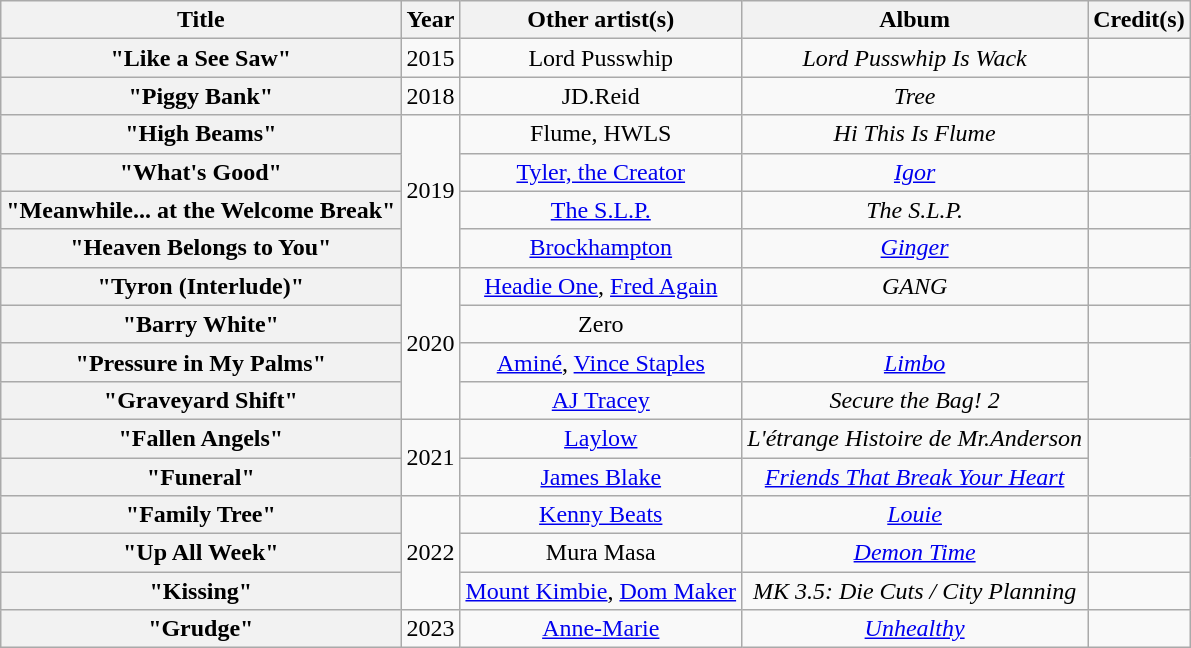<table class="wikitable plainrowheaders" style="text-align:center;">
<tr>
<th scope="col">Title</th>
<th scope="col">Year</th>
<th scope="col">Other artist(s)</th>
<th scope="col">Album</th>
<th scope="col">Credit(s)</th>
</tr>
<tr>
<th scope="row">"Like a See Saw"</th>
<td>2015</td>
<td>Lord Pusswhip</td>
<td><em>Lord Pusswhip Is Wack</em></td>
<td></td>
</tr>
<tr>
<th scope="row">"Piggy Bank"</th>
<td>2018</td>
<td>JD.Reid</td>
<td><em>Tree</em></td>
<td></td>
</tr>
<tr>
<th scope="row">"High Beams"</th>
<td rowspan="4">2019</td>
<td>Flume, HWLS</td>
<td><em>Hi This Is Flume</em></td>
<td></td>
</tr>
<tr>
<th scope="row">"What's Good"</th>
<td><a href='#'>Tyler, the Creator</a></td>
<td><em><a href='#'>Igor</a></em></td>
<td></td>
</tr>
<tr>
<th scope="row">"Meanwhile... at the Welcome Break"</th>
<td><a href='#'>The S.L.P.</a></td>
<td><em>The S.L.P.</em></td>
<td></td>
</tr>
<tr>
<th scope="row">"Heaven Belongs to You"</th>
<td><a href='#'>Brockhampton</a></td>
<td><em><a href='#'>Ginger</a></em></td>
<td></td>
</tr>
<tr>
<th scope="row">"Tyron (Interlude)"</th>
<td rowspan="4">2020</td>
<td><a href='#'>Headie One</a>, <a href='#'>Fred Again</a></td>
<td><em>GANG</em></td>
<td></td>
</tr>
<tr>
<th scope="row">"Barry White"</th>
<td>Zero</td>
<td></td>
<td></td>
</tr>
<tr>
<th scope="row">"Pressure in My Palms"</th>
<td><a href='#'>Aminé</a>, <a href='#'>Vince Staples</a></td>
<td><a href='#'><em>Limbo</em></a></td>
<td rowspan="2"></td>
</tr>
<tr>
<th scope="row">"Graveyard Shift"</th>
<td><a href='#'>AJ Tracey</a></td>
<td><em>Secure the Bag! 2</em></td>
</tr>
<tr>
<th scope="row">"Fallen Angels"</th>
<td rowspan="2">2021</td>
<td><a href='#'>Laylow</a></td>
<td><em>L'étrange Histoire de Mr.Anderson</em></td>
<td rowspan="2"></td>
</tr>
<tr>
<th scope="row">"Funeral"</th>
<td><a href='#'>James Blake</a></td>
<td><em><a href='#'>Friends That Break Your Heart</a></em></td>
</tr>
<tr>
<th scope="row">"Family Tree"</th>
<td rowspan="3">2022</td>
<td><a href='#'>Kenny Beats</a></td>
<td><em><a href='#'>Louie</a></em></td>
<td></td>
</tr>
<tr>
<th scope="row">"Up All Week"</th>
<td>Mura Masa</td>
<td><em><a href='#'>Demon Time</a></em></td>
<td></td>
</tr>
<tr>
<th scope="row">"Kissing"</th>
<td><a href='#'>Mount Kimbie</a>, <a href='#'>Dom Maker</a></td>
<td><em>MK 3.5: Die Cuts / City Planning</em></td>
<td></td>
</tr>
<tr>
<th scope="row">"Grudge"</th>
<td>2023</td>
<td><a href='#'>Anne-Marie</a></td>
<td><em><a href='#'>Unhealthy</a></em></td>
<td></td>
</tr>
</table>
